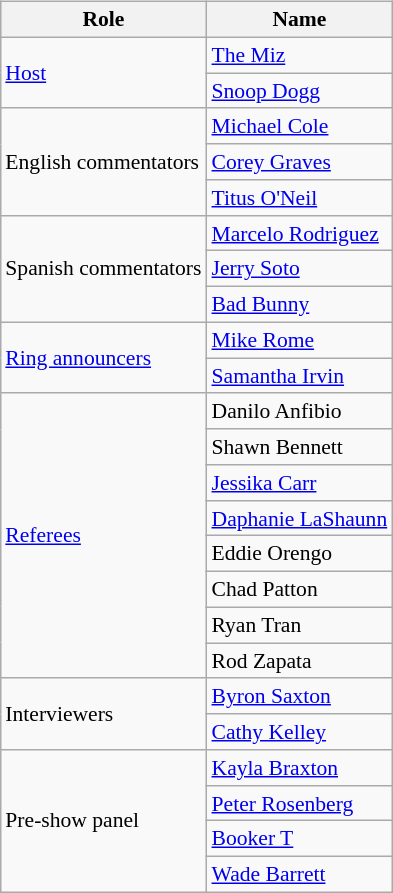<table class=wikitable style="font-size:90%; margin: 0.5em 0 0.5em 1em; float: right; clear: right;">
<tr>
<th>Role</th>
<th>Name</th>
</tr>
<tr>
<td rowspan="2"><a href='#'>Host</a></td>
<td><a href='#'>The Miz</a></td>
</tr>
<tr>
<td><a href='#'>Snoop Dogg</a></td>
</tr>
<tr>
<td rowspan="3">English commentators</td>
<td><a href='#'>Michael Cole</a></td>
</tr>
<tr>
<td><a href='#'>Corey Graves</a></td>
</tr>
<tr>
<td><a href='#'>Titus O'Neil</a> </td>
</tr>
<tr>
<td rowspan=3>Spanish commentators</td>
<td><a href='#'>Marcelo Rodriguez</a></td>
</tr>
<tr>
<td><a href='#'>Jerry Soto</a></td>
</tr>
<tr>
<td><a href='#'>Bad Bunny</a> </td>
</tr>
<tr>
<td rowspan="2"><a href='#'>Ring announcers</a></td>
<td><a href='#'>Mike Rome</a> </td>
</tr>
<tr>
<td><a href='#'>Samantha Irvin</a> </td>
</tr>
<tr>
<td rowspan="8"><a href='#'>Referees</a></td>
<td>Danilo Anfibio</td>
</tr>
<tr>
<td>Shawn Bennett</td>
</tr>
<tr>
<td><a href='#'>Jessika Carr</a></td>
</tr>
<tr>
<td><a href='#'>Daphanie LaShaunn</a></td>
</tr>
<tr>
<td>Eddie Orengo</td>
</tr>
<tr>
<td>Chad Patton</td>
</tr>
<tr>
<td>Ryan Tran</td>
</tr>
<tr>
<td>Rod Zapata</td>
</tr>
<tr>
<td rowspan="2">Interviewers</td>
<td><a href='#'>Byron Saxton</a></td>
</tr>
<tr>
<td><a href='#'>Cathy Kelley</a></td>
</tr>
<tr>
<td rowspan="4">Pre-show panel</td>
<td><a href='#'>Kayla Braxton</a></td>
</tr>
<tr>
<td><a href='#'>Peter Rosenberg</a></td>
</tr>
<tr>
<td><a href='#'>Booker T</a></td>
</tr>
<tr>
<td><a href='#'>Wade Barrett</a></td>
</tr>
</table>
